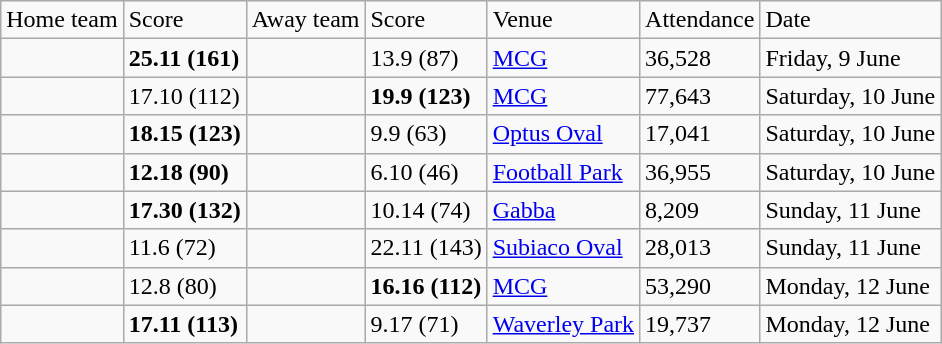<table class="wikitable" style="text-align:left">
<tr>
<td>Home team</td>
<td>Score</td>
<td>Away team</td>
<td>Score</td>
<td>Venue</td>
<td>Attendance</td>
<td>Date</td>
</tr>
<tr>
<td><strong></strong></td>
<td><strong>25.11 (161)</strong></td>
<td></td>
<td>13.9 (87)</td>
<td><a href='#'>MCG</a></td>
<td>36,528</td>
<td>Friday, 9 June</td>
</tr>
<tr>
<td></td>
<td>17.10 (112)</td>
<td><strong></strong></td>
<td><strong>19.9 (123)</strong></td>
<td><a href='#'>MCG</a></td>
<td>77,643</td>
<td>Saturday, 10 June</td>
</tr>
<tr>
<td><strong></strong></td>
<td><strong>18.15 (123)</strong></td>
<td></td>
<td>9.9 (63)</td>
<td><a href='#'>Optus Oval</a></td>
<td>17,041</td>
<td>Saturday, 10 June</td>
</tr>
<tr>
<td><strong></strong></td>
<td><strong>12.18 (90)</strong></td>
<td></td>
<td>6.10 (46)</td>
<td><a href='#'>Football Park</a></td>
<td>36,955</td>
<td>Saturday, 10 June</td>
</tr>
<tr>
<td><strong></strong></td>
<td><strong>17.30 (132)</strong></td>
<td></td>
<td>10.14 (74)</td>
<td><a href='#'>Gabba</a></td>
<td>8,209</td>
<td>Sunday, 11 June</td>
</tr>
<tr>
<td></td>
<td>11.6 (72)</td>
<td><strong></strong></td>
<td>22.11 (143)</td>
<td><a href='#'>Subiaco Oval</a></td>
<td>28,013</td>
<td>Sunday, 11 June</td>
</tr>
<tr>
<td></td>
<td>12.8 (80)</td>
<td><strong></strong></td>
<td><strong>16.16 (112)</strong></td>
<td><a href='#'>MCG</a></td>
<td>53,290</td>
<td>Monday, 12 June</td>
</tr>
<tr>
<td><strong></strong></td>
<td><strong>17.11 (113)</strong></td>
<td></td>
<td>9.17 (71)</td>
<td><a href='#'>Waverley Park</a></td>
<td>19,737</td>
<td>Monday, 12 June</td>
</tr>
</table>
